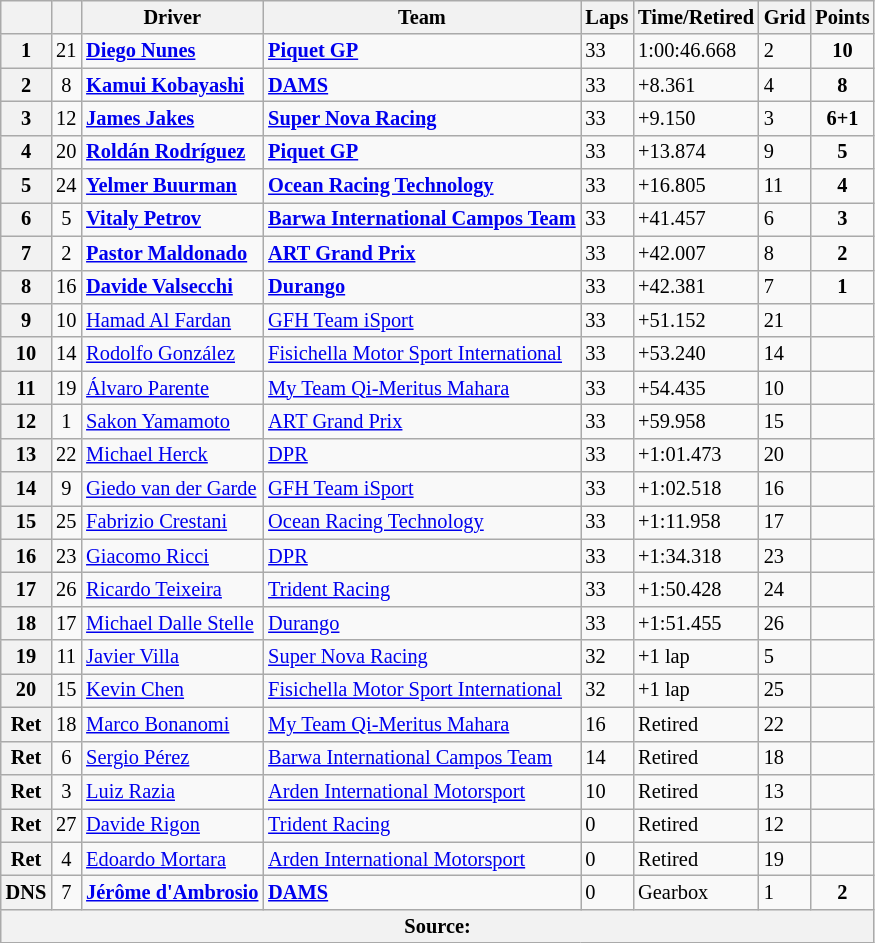<table class="wikitable" style="font-size: 85%">
<tr>
<th></th>
<th></th>
<th>Driver</th>
<th>Team</th>
<th>Laps</th>
<th>Time/Retired</th>
<th>Grid</th>
<th>Points</th>
</tr>
<tr>
<th>1</th>
<td align="center">21</td>
<td> <strong><a href='#'>Diego Nunes</a></strong></td>
<td><strong><a href='#'>Piquet GP</a></strong></td>
<td>33</td>
<td>1:00:46.668</td>
<td>2</td>
<td align="center"><strong>10</strong></td>
</tr>
<tr>
<th>2</th>
<td align="center">8</td>
<td> <strong><a href='#'>Kamui Kobayashi</a></strong></td>
<td><strong><a href='#'>DAMS</a></strong></td>
<td>33</td>
<td>+8.361</td>
<td>4</td>
<td align="center"><strong>8</strong></td>
</tr>
<tr>
<th>3</th>
<td align="center">12</td>
<td> <strong><a href='#'>James Jakes</a></strong></td>
<td><strong><a href='#'>Super Nova Racing</a></strong></td>
<td>33</td>
<td>+9.150</td>
<td>3</td>
<td align="center"><strong>6+1</strong></td>
</tr>
<tr>
<th>4</th>
<td align="center">20</td>
<td> <strong><a href='#'>Roldán Rodríguez</a></strong></td>
<td><strong><a href='#'>Piquet GP</a></strong></td>
<td>33</td>
<td>+13.874</td>
<td>9</td>
<td align="center"><strong>5</strong></td>
</tr>
<tr>
<th>5</th>
<td align="center">24</td>
<td> <strong><a href='#'>Yelmer Buurman</a></strong></td>
<td><strong><a href='#'>Ocean Racing Technology</a></strong></td>
<td>33</td>
<td>+16.805</td>
<td>11</td>
<td align="center"><strong>4</strong></td>
</tr>
<tr>
<th>6</th>
<td align="center">5</td>
<td> <strong><a href='#'>Vitaly Petrov</a></strong></td>
<td><strong><a href='#'>Barwa International Campos Team</a></strong></td>
<td>33</td>
<td>+41.457</td>
<td>6</td>
<td align="center"><strong>3</strong></td>
</tr>
<tr>
<th>7</th>
<td align="center">2</td>
<td> <strong><a href='#'>Pastor Maldonado</a></strong></td>
<td><strong><a href='#'>ART Grand Prix</a></strong></td>
<td>33</td>
<td>+42.007</td>
<td>8</td>
<td align="center"><strong>2</strong></td>
</tr>
<tr>
<th>8</th>
<td align="center">16</td>
<td> <strong><a href='#'>Davide Valsecchi</a></strong></td>
<td><strong><a href='#'>Durango</a></strong></td>
<td>33</td>
<td>+42.381</td>
<td>7</td>
<td align="center"><strong>1</strong></td>
</tr>
<tr>
<th>9</th>
<td align="center">10</td>
<td> <a href='#'>Hamad Al Fardan</a></td>
<td><a href='#'>GFH Team iSport</a></td>
<td>33</td>
<td>+51.152</td>
<td>21</td>
<td></td>
</tr>
<tr>
<th>10</th>
<td align="center">14</td>
<td> <a href='#'>Rodolfo González</a></td>
<td><a href='#'>Fisichella Motor Sport International</a></td>
<td>33</td>
<td>+53.240</td>
<td>14</td>
<td></td>
</tr>
<tr>
<th>11</th>
<td align="center">19</td>
<td> <a href='#'>Álvaro Parente</a></td>
<td><a href='#'>My Team Qi-Meritus Mahara</a></td>
<td>33</td>
<td>+54.435</td>
<td>10</td>
<td></td>
</tr>
<tr>
<th>12</th>
<td align="center">1</td>
<td> <a href='#'>Sakon Yamamoto</a></td>
<td><a href='#'>ART Grand Prix</a></td>
<td>33</td>
<td>+59.958</td>
<td>15</td>
<td></td>
</tr>
<tr>
<th>13</th>
<td align="center">22</td>
<td> <a href='#'>Michael Herck</a></td>
<td><a href='#'>DPR</a></td>
<td>33</td>
<td>+1:01.473</td>
<td>20</td>
<td></td>
</tr>
<tr>
<th>14</th>
<td align="center">9</td>
<td> <a href='#'>Giedo van der Garde</a></td>
<td><a href='#'>GFH Team iSport</a></td>
<td>33</td>
<td>+1:02.518</td>
<td>16</td>
<td></td>
</tr>
<tr>
<th>15</th>
<td align="center">25</td>
<td> <a href='#'>Fabrizio Crestani</a></td>
<td><a href='#'>Ocean Racing Technology</a></td>
<td>33</td>
<td>+1:11.958</td>
<td>17</td>
<td></td>
</tr>
<tr>
<th>16</th>
<td align="center">23</td>
<td> <a href='#'>Giacomo Ricci</a></td>
<td><a href='#'>DPR</a></td>
<td>33</td>
<td>+1:34.318</td>
<td>23</td>
<td></td>
</tr>
<tr>
<th>17</th>
<td align="center">26</td>
<td> <a href='#'>Ricardo Teixeira</a></td>
<td><a href='#'>Trident Racing</a></td>
<td>33</td>
<td>+1:50.428</td>
<td>24</td>
<td></td>
</tr>
<tr>
<th>18</th>
<td align="center">17</td>
<td> <a href='#'>Michael Dalle Stelle</a></td>
<td><a href='#'>Durango</a></td>
<td>33</td>
<td>+1:51.455</td>
<td>26</td>
<td></td>
</tr>
<tr>
<th>19</th>
<td align="center">11</td>
<td> <a href='#'>Javier Villa</a></td>
<td><a href='#'>Super Nova Racing</a></td>
<td>32</td>
<td>+1 lap</td>
<td>5</td>
<td></td>
</tr>
<tr>
<th>20</th>
<td align="center">15</td>
<td> <a href='#'>Kevin Chen</a></td>
<td><a href='#'>Fisichella Motor Sport International</a></td>
<td>32</td>
<td>+1 lap</td>
<td>25</td>
<td></td>
</tr>
<tr>
<th>Ret</th>
<td align="center">18</td>
<td> <a href='#'>Marco Bonanomi</a></td>
<td><a href='#'>My Team Qi-Meritus Mahara</a></td>
<td>16</td>
<td>Retired</td>
<td>22</td>
<td></td>
</tr>
<tr>
<th>Ret</th>
<td align="center">6</td>
<td> <a href='#'>Sergio Pérez</a></td>
<td><a href='#'>Barwa International Campos Team</a></td>
<td>14</td>
<td>Retired</td>
<td>18</td>
<td></td>
</tr>
<tr>
<th>Ret</th>
<td align="center">3</td>
<td> <a href='#'>Luiz Razia</a></td>
<td><a href='#'>Arden International Motorsport</a></td>
<td>10</td>
<td>Retired</td>
<td>13</td>
<td></td>
</tr>
<tr>
<th>Ret</th>
<td align="center">27</td>
<td> <a href='#'>Davide Rigon</a></td>
<td><a href='#'>Trident Racing</a></td>
<td>0</td>
<td>Retired</td>
<td>12</td>
<td></td>
</tr>
<tr>
<th>Ret</th>
<td align="center">4</td>
<td> <a href='#'>Edoardo Mortara</a></td>
<td><a href='#'>Arden International Motorsport</a></td>
<td>0</td>
<td>Retired</td>
<td>19</td>
<td></td>
</tr>
<tr>
<th>DNS</th>
<td align="center">7</td>
<td> <strong><a href='#'>Jérôme d'Ambrosio</a></strong></td>
<td><strong><a href='#'>DAMS</a></strong></td>
<td>0</td>
<td>Gearbox</td>
<td>1</td>
<td align="center"><strong>2</strong></td>
</tr>
<tr>
<th colspan="8">Source:</th>
</tr>
</table>
